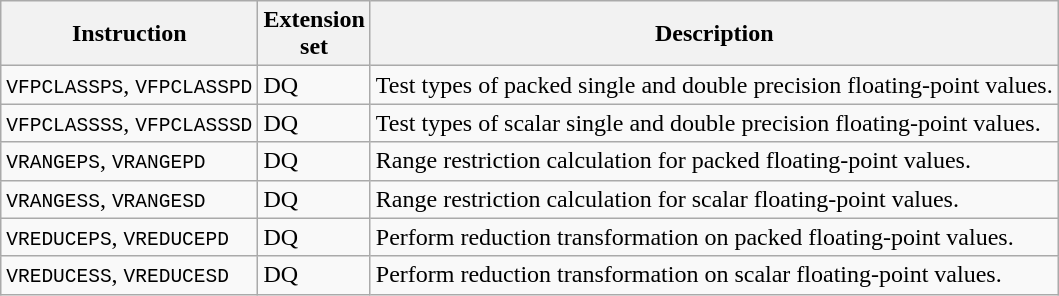<table class="wikitable">
<tr>
<th scope="col">Instruction</th>
<th scope="col">Extension<br>set</th>
<th scope="col">Description</th>
</tr>
<tr>
<td><code>VFPCLASSPS</code>, <code>VFPCLASSPD</code></td>
<td>DQ</td>
<td>Test types of packed single and double precision floating-point values.</td>
</tr>
<tr>
<td><code>VFPCLASSSS</code>, <code>VFPCLASSSD</code></td>
<td>DQ</td>
<td>Test types of scalar single and double precision floating-point values.</td>
</tr>
<tr>
<td><code>VRANGEPS</code>, <code>VRANGEPD</code></td>
<td>DQ</td>
<td>Range restriction calculation for packed floating-point values.</td>
</tr>
<tr>
<td><code>VRANGESS</code>, <code>VRANGESD</code></td>
<td>DQ</td>
<td>Range restriction calculation for scalar floating-point values.</td>
</tr>
<tr>
<td><code>VREDUCEPS</code>, <code>VREDUCEPD</code></td>
<td>DQ</td>
<td>Perform reduction transformation on packed floating-point values.</td>
</tr>
<tr>
<td><code>VREDUCESS</code>, <code>VREDUCESD</code></td>
<td>DQ</td>
<td>Perform reduction transformation on scalar floating-point values.</td>
</tr>
</table>
